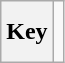<table class="wikitable" style="height:2.6em">
<tr>
<th>Key</th>
<td></td>
</tr>
</table>
